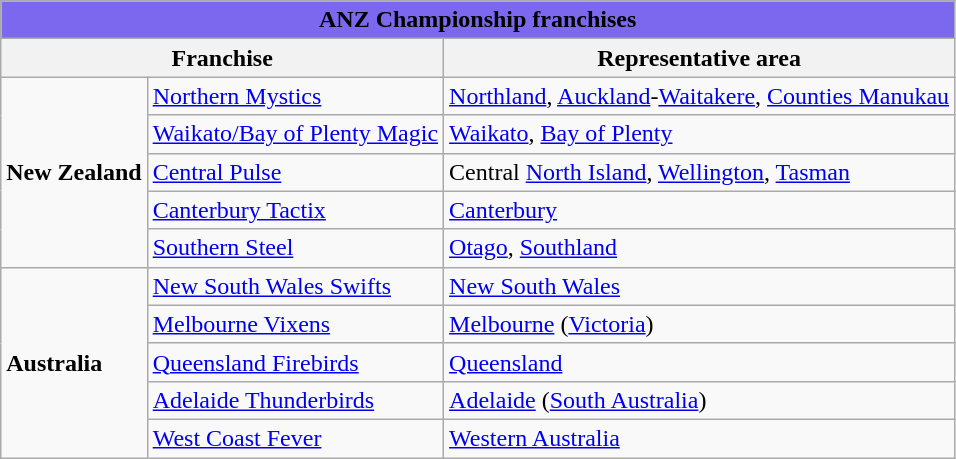<table class="wikitable">
<tr>
<td bgcolor="mediumslateblue" align="center" colspan="3"><strong>ANZ Championship franchises</strong></td>
</tr>
<tr>
<th colspan="2">Franchise</th>
<th>Representative area</th>
</tr>
<tr>
<td rowspan="5"><strong>New Zealand</strong></td>
<td><a href='#'>Northern Mystics</a></td>
<td><a href='#'>Northland</a>, <a href='#'>Auckland</a>-<a href='#'>Waitakere</a>, <a href='#'>Counties Manukau</a></td>
</tr>
<tr>
<td><a href='#'>Waikato/Bay of Plenty Magic</a></td>
<td><a href='#'>Waikato</a>, <a href='#'>Bay of Plenty</a></td>
</tr>
<tr>
<td><a href='#'>Central Pulse</a></td>
<td>Central <a href='#'>North Island</a>, <a href='#'>Wellington</a>, <a href='#'>Tasman</a></td>
</tr>
<tr>
<td><a href='#'>Canterbury Tactix</a></td>
<td><a href='#'>Canterbury</a></td>
</tr>
<tr>
<td><a href='#'>Southern Steel</a></td>
<td><a href='#'>Otago</a>, <a href='#'>Southland</a></td>
</tr>
<tr>
<td rowspan="5"><strong>Australia</strong></td>
<td><a href='#'>New South Wales Swifts</a></td>
<td><a href='#'>New South Wales</a></td>
</tr>
<tr>
<td><a href='#'>Melbourne Vixens</a></td>
<td><a href='#'>Melbourne</a> (<a href='#'>Victoria</a>)</td>
</tr>
<tr>
<td><a href='#'>Queensland Firebirds</a></td>
<td><a href='#'>Queensland</a></td>
</tr>
<tr>
<td><a href='#'>Adelaide Thunderbirds</a></td>
<td><a href='#'>Adelaide</a> (<a href='#'>South Australia</a>)</td>
</tr>
<tr>
<td><a href='#'>West Coast Fever</a></td>
<td><a href='#'>Western Australia</a></td>
</tr>
</table>
